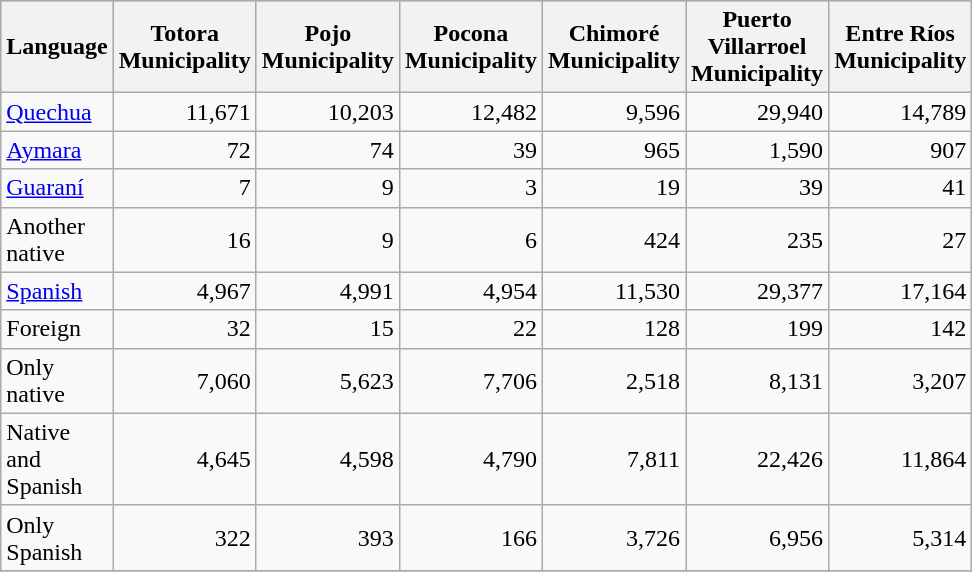<table class="wikitable" border="1" style="width:45%;" border="1">
<tr bgcolor=silver>
<th><strong>Language</strong></th>
<th><strong>Totora Municipality</strong></th>
<th><strong>Pojo Municipality</strong></th>
<th><strong>Pocona Municipality</strong></th>
<th><strong>Chimoré Municipality</strong></th>
<th><strong>Puerto Villarroel Municipality</strong></th>
<th><strong>Entre Ríos Municipality</strong></th>
</tr>
<tr>
<td><a href='#'>Quechua</a></td>
<td align="right">11,671</td>
<td align="right">10,203</td>
<td align="right">12,482</td>
<td align="right">9,596</td>
<td align="right">29,940</td>
<td align="right">14,789</td>
</tr>
<tr>
<td><a href='#'>Aymara</a></td>
<td align="right">72</td>
<td align="right">74</td>
<td align="right">39</td>
<td align="right">965</td>
<td align="right">1,590</td>
<td align="right">907</td>
</tr>
<tr>
<td><a href='#'>Guaraní</a></td>
<td align="right">7</td>
<td align="right">9</td>
<td align="right">3</td>
<td align="right">19</td>
<td align="right">39</td>
<td align="right">41</td>
</tr>
<tr>
<td>Another native</td>
<td align="right">16</td>
<td align="right">9</td>
<td align="right">6</td>
<td align="right">424</td>
<td align="right">235</td>
<td align="right">27</td>
</tr>
<tr>
<td><a href='#'>Spanish</a></td>
<td align="right">4,967</td>
<td align="right">4,991</td>
<td align="right">4,954</td>
<td align="right">11,530</td>
<td align="right">29,377</td>
<td align="right">17,164</td>
</tr>
<tr>
<td>Foreign</td>
<td align="right">32</td>
<td align="right">15</td>
<td align="right">22</td>
<td align="right">128</td>
<td align="right">199</td>
<td align="right">142</td>
</tr>
<tr>
<td>Only native</td>
<td align="right">7,060</td>
<td align="right">5,623</td>
<td align="right">7,706</td>
<td align="right">2,518</td>
<td align="right">8,131</td>
<td align="right">3,207</td>
</tr>
<tr>
<td>Native and Spanish</td>
<td align="right">4,645</td>
<td align="right">4,598</td>
<td align="right">4,790</td>
<td align="right">7,811</td>
<td align="right">22,426</td>
<td align="right">11,864</td>
</tr>
<tr>
<td>Only Spanish</td>
<td align="right">322</td>
<td align="right">393</td>
<td align="right">166</td>
<td align="right">3,726</td>
<td align="right">6,956</td>
<td align="right">5,314</td>
</tr>
<tr>
</tr>
</table>
